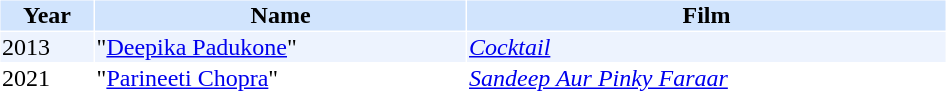<table cellspacing="1" cellpadding="1" border="0" style="width:50%;">
<tr style="background:#d1e4fd;">
<th>Year</th>
<th>Name</th>
<th>Film</th>
</tr>
<tr style="background:#edf3fe;">
<td>2013</td>
<td>"<a href='#'>Deepika Padukone</a>"</td>
<td><em><a href='#'>Cocktail</a></em></td>
</tr>
<tr>
<td>2021</td>
<td>"<a href='#'>Parineeti Chopra</a>"</td>
<td><em><a href='#'>Sandeep Aur Pinky Faraar</a></em></td>
</tr>
</table>
